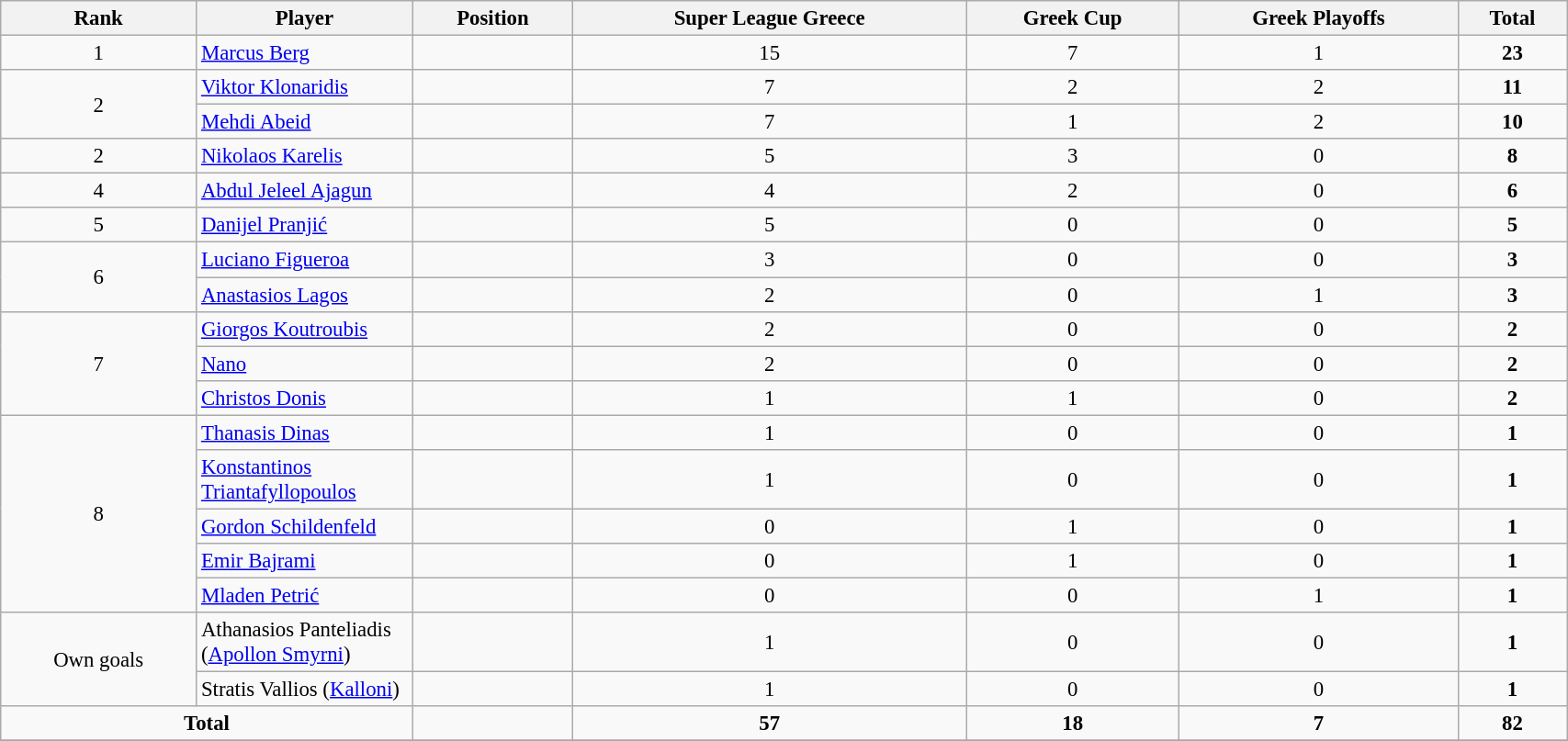<table class="wikitable sortable" style="width:90%; text-align:center; font-size:95%; text-align:left;">
<tr>
<th>Rank</th>
<th style="width:150px;">Player</th>
<th>Position</th>
<th>Super League Greece</th>
<th>Greek Cup</th>
<th>Greek Playoffs</th>
<th>Total</th>
</tr>
<tr>
<td align=center>1</td>
<td> <a href='#'>Marcus Berg</a></td>
<td align=center></td>
<td align=center>15</td>
<td align=center>7</td>
<td align=center>1</td>
<td align=center><strong>23</strong></td>
</tr>
<tr>
<td align=center rowspan=2>2</td>
<td> <a href='#'>Viktor Klonaridis</a></td>
<td align=center></td>
<td align=center>7</td>
<td align=center>2</td>
<td align=center>2</td>
<td align=center><strong>11</strong></td>
</tr>
<tr>
<td> <a href='#'>Mehdi Abeid</a></td>
<td align=center></td>
<td align=center>7</td>
<td align=center>1</td>
<td align=center>2</td>
<td align=center><strong>10</strong></td>
</tr>
<tr>
<td align=center>2</td>
<td> <a href='#'>Nikolaos Karelis</a></td>
<td align=center></td>
<td align=center>5</td>
<td align=center>3</td>
<td align=center>0</td>
<td align=center><strong>8</strong></td>
</tr>
<tr>
<td align=center>4</td>
<td> <a href='#'>Abdul Jeleel Ajagun</a></td>
<td align=center></td>
<td align=center>4</td>
<td align=center>2</td>
<td align=center>0</td>
<td align=center><strong>6</strong></td>
</tr>
<tr>
<td align=center>5</td>
<td> <a href='#'>Danijel Pranjić</a></td>
<td align=center></td>
<td align=center>5</td>
<td align=center>0</td>
<td align=center>0</td>
<td align=center><strong>5</strong></td>
</tr>
<tr>
<td align=center rowspan=2>6</td>
<td> <a href='#'>Luciano Figueroa</a></td>
<td align=center></td>
<td align=center>3</td>
<td align=center>0</td>
<td align=center>0</td>
<td align=center><strong>3</strong></td>
</tr>
<tr>
<td> <a href='#'>Anastasios Lagos</a></td>
<td align=center></td>
<td align=center>2</td>
<td align=center>0</td>
<td align=center>1</td>
<td align=center><strong>3</strong></td>
</tr>
<tr>
<td align=center rowspan=3>7</td>
<td> <a href='#'>Giorgos Koutroubis</a></td>
<td align=center></td>
<td align=center>2</td>
<td align=center>0</td>
<td align=center>0</td>
<td align=center><strong>2</strong></td>
</tr>
<tr>
<td> <a href='#'>Nano</a></td>
<td align=center></td>
<td align=center>2</td>
<td align=center>0</td>
<td align=center>0</td>
<td align=center><strong>2</strong></td>
</tr>
<tr>
<td> <a href='#'>Christos Donis</a></td>
<td align=center></td>
<td align=center>1</td>
<td align=center>1</td>
<td align=center>0</td>
<td align=center><strong>2</strong></td>
</tr>
<tr>
<td align=center rowspan=5>8</td>
<td> <a href='#'>Thanasis Dinas</a></td>
<td align=center></td>
<td align=center>1</td>
<td align=center>0</td>
<td align=center>0</td>
<td align=center><strong>1</strong></td>
</tr>
<tr>
<td> <a href='#'>Konstantinos Triantafyllopoulos</a></td>
<td align=center></td>
<td align=center>1</td>
<td align=center>0</td>
<td align=center>0</td>
<td align=center><strong>1</strong></td>
</tr>
<tr>
<td> <a href='#'>Gordon Schildenfeld</a></td>
<td align=center></td>
<td align=center>0</td>
<td align=center>1</td>
<td align=center>0</td>
<td align=center><strong>1</strong></td>
</tr>
<tr>
<td> <a href='#'>Emir Bajrami</a></td>
<td align=center></td>
<td align=center>0</td>
<td align=center>1</td>
<td align=center>0</td>
<td align=center><strong>1</strong></td>
</tr>
<tr>
<td> <a href='#'>Mladen Petrić</a></td>
<td align=center></td>
<td align=center>0</td>
<td align=center>0</td>
<td align=center>1</td>
<td align=center><strong>1</strong></td>
</tr>
<tr>
<td align=center rowspan=2>Own goals</td>
<td> Athanasios Panteliadis (<a href='#'>Apollon Smyrni</a>)</td>
<td align=center></td>
<td align=center>1</td>
<td align=center>0</td>
<td align=center>0</td>
<td align=center><strong>1</strong></td>
</tr>
<tr>
<td>  Stratis Vallios (<a href='#'>Kalloni</a>)</td>
<td align=center></td>
<td align=center>1</td>
<td align=center>0</td>
<td align=center>0</td>
<td align=center><strong>1</strong></td>
</tr>
<tr>
<td align=center colspan=2><strong>Total</strong></td>
<td align=center></td>
<td align=center><strong>57</strong></td>
<td align=center><strong>18</strong></td>
<td align=center><strong>7</strong></td>
<td align=center><strong>82</strong></td>
</tr>
<tr>
</tr>
</table>
